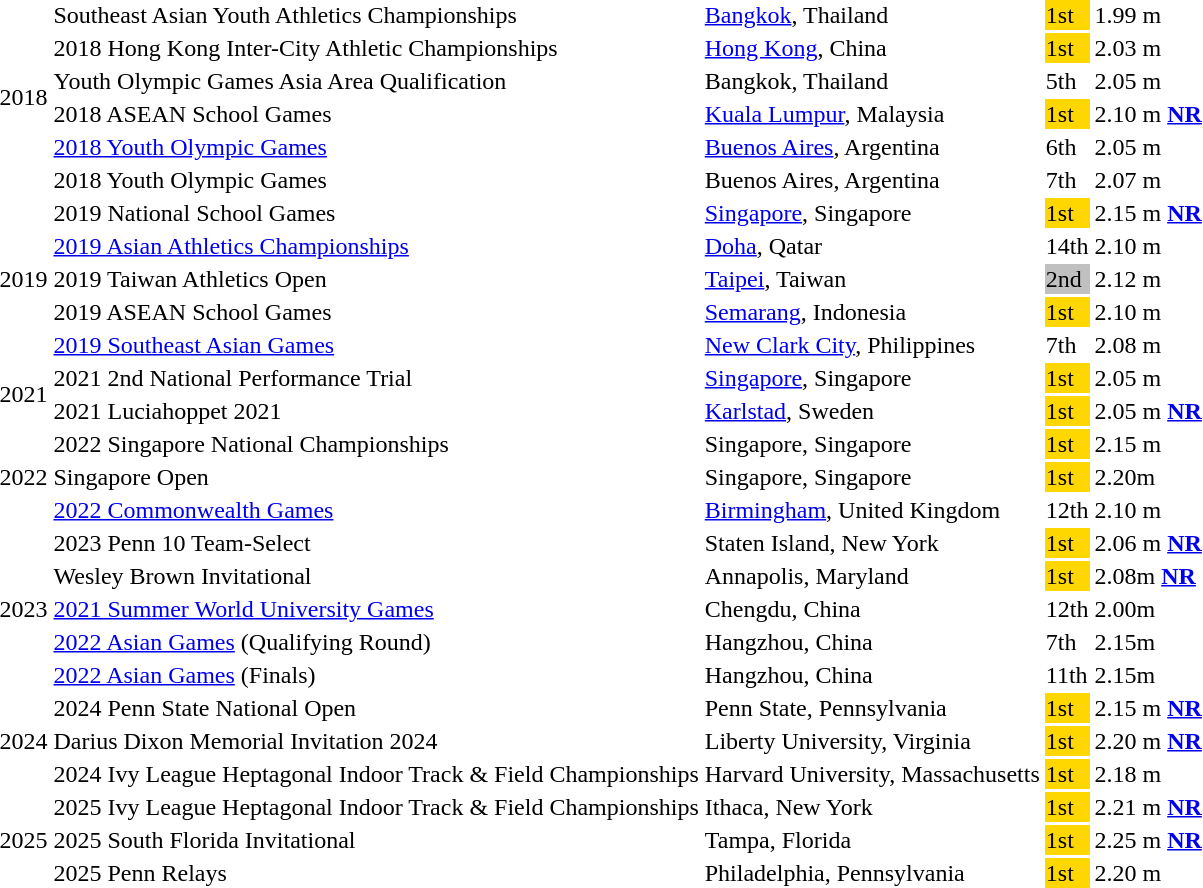<table>
<tr>
<td rowspan=6>2018</td>
<td 2018 Southeast Asian Youth Athletics Championships>Southeast Asian Youth Athletics Championships</td>
<td><a href='#'>Bangkok</a>, Thailand</td>
<td bgcolor=gold>1st</td>
<td>1.99 m</td>
</tr>
<tr>
<td>2018 Hong Kong Inter-City Athletic Championships</td>
<td><a href='#'>Hong Kong</a>, China</td>
<td bgcolor=gold>1st</td>
<td>2.03 m</td>
</tr>
<tr>
<td>Youth Olympic Games Asia Area Qualification</td>
<td>Bangkok, Thailand</td>
<td>5th</td>
<td>2.05 m</td>
</tr>
<tr>
<td>2018 ASEAN School Games</td>
<td><a href='#'>Kuala Lumpur</a>, Malaysia</td>
<td bgcolor=gold>1st</td>
<td>2.10 m <strong><a href='#'>NR</a></strong></td>
</tr>
<tr>
<td><a href='#'>2018 Youth Olympic Games</a></td>
<td><a href='#'>Buenos Aires</a>, Argentina</td>
<td>6th</td>
<td>2.05 m</td>
</tr>
<tr>
<td>2018 Youth Olympic Games</td>
<td>Buenos Aires, Argentina</td>
<td>7th</td>
<td>2.07 m</td>
</tr>
<tr>
<td rowspan=5>2019</td>
<td>2019 National School Games</td>
<td><a href='#'>Singapore</a>, Singapore</td>
<td bgcolor=gold>1st</td>
<td>2.15 m <strong><a href='#'>NR</a></strong></td>
</tr>
<tr>
<td><a href='#'>2019 Asian Athletics Championships</a></td>
<td><a href='#'>Doha</a>, Qatar</td>
<td>14th</td>
<td>2.10 m</td>
</tr>
<tr>
<td>2019 Taiwan Athletics Open</td>
<td><a href='#'>Taipei</a>, Taiwan</td>
<td bgcolor=silver>2nd</td>
<td>2.12 m</td>
</tr>
<tr>
<td>2019 ASEAN School Games</td>
<td><a href='#'>Semarang</a>, Indonesia</td>
<td bgcolor=gold>1st</td>
<td>2.10 m</td>
</tr>
<tr>
<td><a href='#'>2019 Southeast Asian Games</a></td>
<td><a href='#'>New Clark City</a>, Philippines</td>
<td>7th</td>
<td>2.08 m</td>
</tr>
<tr>
<td rowspan=2>2021</td>
<td>2021 2nd National Performance Trial</td>
<td><a href='#'>Singapore</a>, Singapore</td>
<td bgcolor=gold>1st</td>
<td>2.05 m</td>
</tr>
<tr>
<td>2021 Luciahoppet 2021</td>
<td><a href='#'>Karlstad</a>, Sweden</td>
<td bgcolor=gold>1st</td>
<td>2.05 m <strong><a href='#'>NR</a></strong></td>
</tr>
<tr>
<td rowspan=3>2022</td>
<td>2022 Singapore National Championships</td>
<td>Singapore, Singapore</td>
<td bgcolor=gold>1st</td>
<td>2.15 m</td>
</tr>
<tr>
<td>Singapore Open</td>
<td>Singapore, Singapore</td>
<td bgcolor=gold>1st</td>
<td>2.20m</td>
</tr>
<tr>
<td><a href='#'>2022 Commonwealth Games</a></td>
<td><a href='#'>Birmingham</a>, United Kingdom</td>
<td>12th</td>
<td>2.10 m</td>
</tr>
<tr>
<td rowspan=5>2023</td>
<td>2023 Penn 10 Team-Select</td>
<td>Staten Island, New York</td>
<td bgcolor=gold>1st</td>
<td>2.06 m <strong><a href='#'>NR</a></strong></td>
</tr>
<tr>
<td>Wesley Brown Invitational</td>
<td>Annapolis, Maryland</td>
<td bgcolor=gold>1st</td>
<td>2.08m <strong><a href='#'>NR</a></strong></td>
</tr>
<tr>
<td><a href='#'>2021 Summer World University Games</a></td>
<td>Chengdu, China</td>
<td>12th</td>
<td>2.00m</td>
</tr>
<tr>
<td><a href='#'>2022 Asian Games</a> (Qualifying Round)</td>
<td>Hangzhou, China</td>
<td>7th</td>
<td>2.15m</td>
</tr>
<tr>
<td><a href='#'>2022 Asian Games</a> (Finals)</td>
<td>Hangzhou, China</td>
<td>11th</td>
<td>2.15m</td>
</tr>
<tr>
<td rowspan=3>2024</td>
<td>2024 Penn State National Open</td>
<td>Penn State, Pennsylvania</td>
<td bgcolor=gold>1st</td>
<td>2.15 m <strong><a href='#'>NR</a></strong></td>
</tr>
<tr>
<td>Darius Dixon Memorial Invitation 2024</td>
<td>Liberty University, Virginia</td>
<td bgcolor=gold>1st</td>
<td>2.20 m <strong><a href='#'>NR</a></strong></td>
</tr>
<tr>
<td>2024 Ivy League Heptagonal Indoor Track & Field Championships</td>
<td>Harvard University, Massachusetts</td>
<td bgcolor=gold>1st</td>
<td>2.18 m</td>
</tr>
<tr>
<td rowspan=3>2025</td>
<td>2025 Ivy League Heptagonal Indoor Track & Field Championships</td>
<td>Ithaca, New York</td>
<td bgcolor=gold>1st</td>
<td>2.21 m <strong><a href='#'>NR</a></strong></td>
</tr>
<tr>
<td>2025 South Florida Invitational</td>
<td>Tampa, Florida</td>
<td bgcolor=gold>1st</td>
<td>2.25 m <strong><a href='#'>NR</a></strong></td>
</tr>
<tr>
<td>2025 Penn Relays</td>
<td>Philadelphia, Pennsylvania</td>
<td bgcolor=gold>1st</td>
<td>2.20 m</td>
</tr>
<tr>
</tr>
</table>
